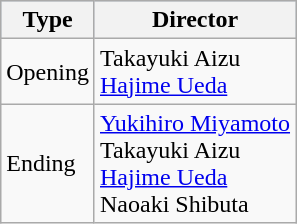<table class="wikitable">
<tr style="background:#b0c4de; text-align:center;">
<th>Type</th>
<th>Director</th>
</tr>
<tr>
<td>Opening</td>
<td>Takayuki Aizu<br><a href='#'>Hajime Ueda</a></td>
</tr>
<tr>
<td>Ending</td>
<td><a href='#'>Yukihiro Miyamoto</a><br>Takayuki Aizu<br><a href='#'>Hajime Ueda</a><br>Naoaki Shibuta</td>
</tr>
</table>
